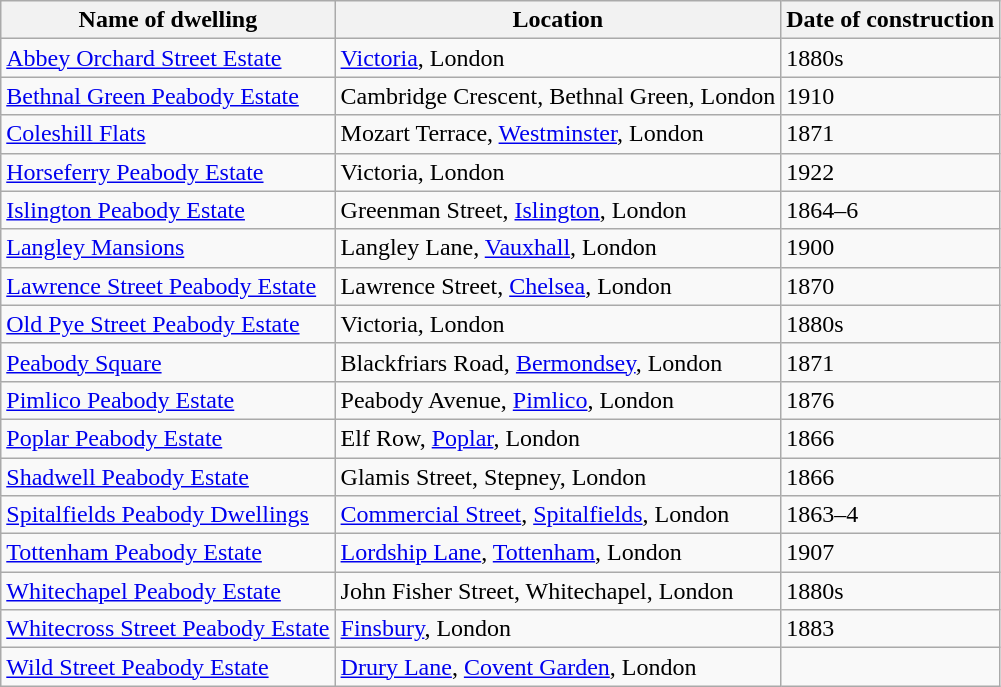<table class="wikitable sortable">
<tr>
<th>Name of dwelling</th>
<th>Location</th>
<th>Date of construction</th>
</tr>
<tr>
<td><a href='#'>Abbey Orchard Street Estate</a></td>
<td><a href='#'>Victoria</a>, London</td>
<td>1880s</td>
</tr>
<tr>
<td><a href='#'>Bethnal Green Peabody Estate</a></td>
<td>Cambridge Crescent, Bethnal Green, London</td>
<td>1910</td>
</tr>
<tr>
<td><a href='#'>Coleshill Flats</a></td>
<td>Mozart Terrace, <a href='#'>Westminster</a>, London</td>
<td>1871</td>
</tr>
<tr>
<td><a href='#'>Horseferry Peabody Estate</a></td>
<td>Victoria, London</td>
<td>1922</td>
</tr>
<tr>
<td><a href='#'>Islington Peabody Estate</a></td>
<td>Greenman Street, <a href='#'>Islington</a>, London</td>
<td>1864–6</td>
</tr>
<tr>
<td><a href='#'>Langley Mansions</a></td>
<td>Langley Lane, <a href='#'>Vauxhall</a>, London</td>
<td>1900</td>
</tr>
<tr>
<td><a href='#'>Lawrence Street Peabody Estate</a></td>
<td>Lawrence Street, <a href='#'>Chelsea</a>, London</td>
<td>1870</td>
</tr>
<tr>
<td><a href='#'>Old Pye Street Peabody Estate</a></td>
<td>Victoria, London</td>
<td>1880s</td>
</tr>
<tr>
<td><a href='#'>Peabody Square</a></td>
<td>Blackfriars Road, <a href='#'>Bermondsey</a>, London</td>
<td>1871</td>
</tr>
<tr>
<td><a href='#'>Pimlico Peabody Estate</a></td>
<td>Peabody Avenue, <a href='#'>Pimlico</a>, London</td>
<td>1876</td>
</tr>
<tr>
<td><a href='#'>Poplar Peabody Estate</a></td>
<td>Elf Row, <a href='#'>Poplar</a>, London</td>
<td>1866</td>
</tr>
<tr>
<td><a href='#'>Shadwell Peabody Estate</a></td>
<td>Glamis Street, Stepney, London</td>
<td>1866</td>
</tr>
<tr>
<td><a href='#'>Spitalfields Peabody Dwellings</a></td>
<td><a href='#'>Commercial Street</a>, <a href='#'>Spitalfields</a>, London</td>
<td>1863–4</td>
</tr>
<tr>
<td><a href='#'>Tottenham Peabody Estate</a></td>
<td><a href='#'>Lordship Lane</a>, <a href='#'>Tottenham</a>, London</td>
<td>1907</td>
</tr>
<tr>
<td><a href='#'>Whitechapel Peabody Estate</a></td>
<td>John Fisher Street, Whitechapel, London</td>
<td>1880s</td>
</tr>
<tr>
<td><a href='#'>Whitecross Street Peabody Estate</a></td>
<td><a href='#'>Finsbury</a>, London</td>
<td>1883</td>
</tr>
<tr>
<td><a href='#'>Wild Street Peabody Estate</a></td>
<td><a href='#'>Drury Lane</a>, <a href='#'>Covent Garden</a>, London</td>
<td></td>
</tr>
</table>
